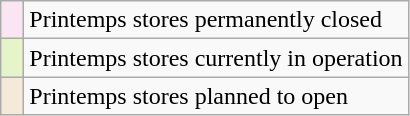<table class="wikitable">
<tr>
<td style="background:#FAE6F2;">  </td>
<td>Printemps stores permanently closed</td>
</tr>
<tr>
<td style="background:#E6F5C9; align=center">  </td>
<td>Printemps stores currently in operation</td>
</tr>
<tr>
<td style="background:#F5EAD9; align=center">  </td>
<td>Printemps stores planned to open</td>
</tr>
</table>
